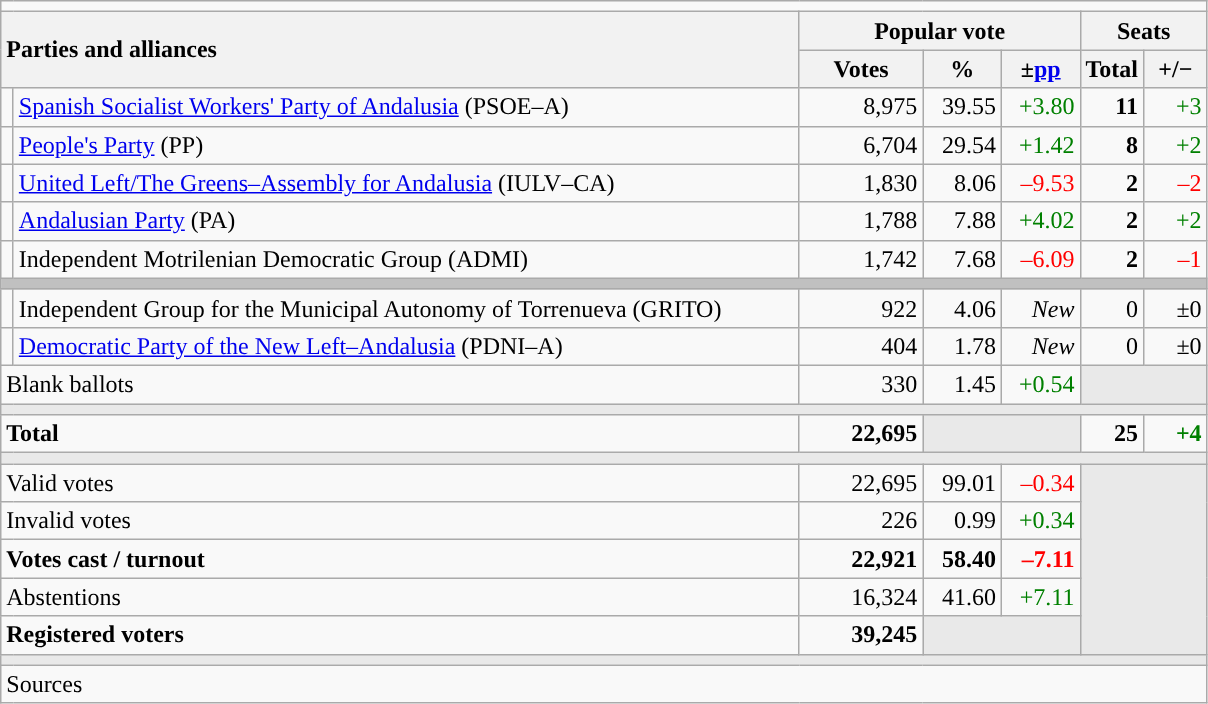<table class="wikitable" style="text-align:right;">
<tr>
<td colspan="7"></td>
</tr>
<tr>
<th style="text-align:left;" rowspan="2" colspan="2" width="525">Parties and alliances</th>
<th colspan="3">Popular vote</th>
<th colspan="2">Seats</th>
</tr>
<tr>
<th width="75">Votes</th>
<th width="45">%</th>
<th width="45">±<a href='#'>pp</a></th>
<th width="35">Total</th>
<th width="35">+/−</th>
</tr>
<tr>
<td width="1" style="color:inherit;background:"></td>
<td align="left"><a href='#'>Spanish Socialist Workers' Party of Andalusia</a> (PSOE–A)</td>
<td>8,975</td>
<td>39.55</td>
<td style="color:green;">+3.80</td>
<td><strong>11</strong></td>
<td style="color:green;">+3</td>
</tr>
<tr>
<td style="color:inherit;background:"></td>
<td align="left"><a href='#'>People's Party</a> (PP)</td>
<td>6,704</td>
<td>29.54</td>
<td style="color:green;">+1.42</td>
<td><strong>8</strong></td>
<td style="color:green;">+2</td>
</tr>
<tr>
<td style="color:inherit;background:"></td>
<td align="left"><a href='#'>United Left/The Greens–Assembly for Andalusia</a> (IULV–CA)</td>
<td>1,830</td>
<td>8.06</td>
<td style="color:red;">–9.53</td>
<td><strong>2</strong></td>
<td style="color:red;">–2</td>
</tr>
<tr>
<td style="color:inherit;background:"></td>
<td align="left"><a href='#'>Andalusian Party</a> (PA)</td>
<td>1,788</td>
<td>7.88</td>
<td style="color:green;">+4.02</td>
<td><strong>2</strong></td>
<td style="color:green;">+2</td>
</tr>
<tr>
<td style="color:inherit;background:"></td>
<td align="left">Independent Motrilenian Democratic Group (ADMI)</td>
<td>1,742</td>
<td>7.68</td>
<td style="color:red;">–6.09</td>
<td><strong>2</strong></td>
<td style="color:red;">–1</td>
</tr>
<tr>
<td colspan="7" bgcolor="#C0C0C0"></td>
</tr>
<tr>
<td style="color:inherit;background:"></td>
<td align="left">Independent Group for the Municipal Autonomy of Torrenueva (GRITO)</td>
<td>922</td>
<td>4.06</td>
<td><em>New</em></td>
<td>0</td>
<td>±0</td>
</tr>
<tr>
<td style="color:inherit;background:"></td>
<td align="left"><a href='#'>Democratic Party of the New Left–Andalusia</a> (PDNI–A)</td>
<td>404</td>
<td>1.78</td>
<td><em>New</em></td>
<td>0</td>
<td>±0</td>
</tr>
<tr>
<td align="left" colspan="2">Blank ballots</td>
<td>330</td>
<td>1.45</td>
<td style="color:green;">+0.54</td>
<td bgcolor="#E9E9E9" colspan="2"></td>
</tr>
<tr>
<td colspan="7" bgcolor="#E9E9E9"></td>
</tr>
<tr style="font-weight:bold;">
<td align="left" colspan="2">Total</td>
<td>22,695</td>
<td bgcolor="#E9E9E9" colspan="2"></td>
<td>25</td>
<td style="color:green;">+4</td>
</tr>
<tr>
<td colspan="7" bgcolor="#E9E9E9"></td>
</tr>
<tr>
<td align="left" colspan="2">Valid votes</td>
<td>22,695</td>
<td>99.01</td>
<td style="color:red;">–0.34</td>
<td bgcolor="#E9E9E9" colspan="2" rowspan="5"></td>
</tr>
<tr>
<td align="left" colspan="2">Invalid votes</td>
<td>226</td>
<td>0.99</td>
<td style="color:green;">+0.34</td>
</tr>
<tr style="font-weight:bold;">
<td align="left" colspan="2">Votes cast / turnout</td>
<td>22,921</td>
<td>58.40</td>
<td style="color:red;">–7.11</td>
</tr>
<tr>
<td align="left" colspan="2">Abstentions</td>
<td>16,324</td>
<td>41.60</td>
<td style="color:green;">+7.11</td>
</tr>
<tr style="font-weight:bold;">
<td align="left" colspan="2">Registered voters</td>
<td>39,245</td>
<td bgcolor="#E9E9E9" colspan="2"></td>
</tr>
<tr>
<td colspan="7" bgcolor="#E9E9E9"></td>
</tr>
<tr>
<td align="left" colspan="7">Sources</td>
</tr>
</table>
